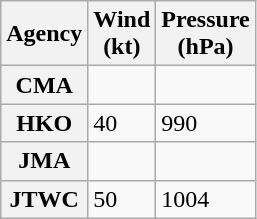<table class="wikitable floatleft">
<tr>
<th>Agency</th>
<th>Wind<br>(kt)</th>
<th>Pressure<br>(hPa)</th>
</tr>
<tr>
<th>CMA</th>
<td></td>
<td></td>
</tr>
<tr>
<th>HKO</th>
<td>40</td>
<td>990</td>
</tr>
<tr>
<th>JMA</th>
<td></td>
<td></td>
</tr>
<tr>
<th>JTWC</th>
<td>50</td>
<td>1004</td>
</tr>
</table>
